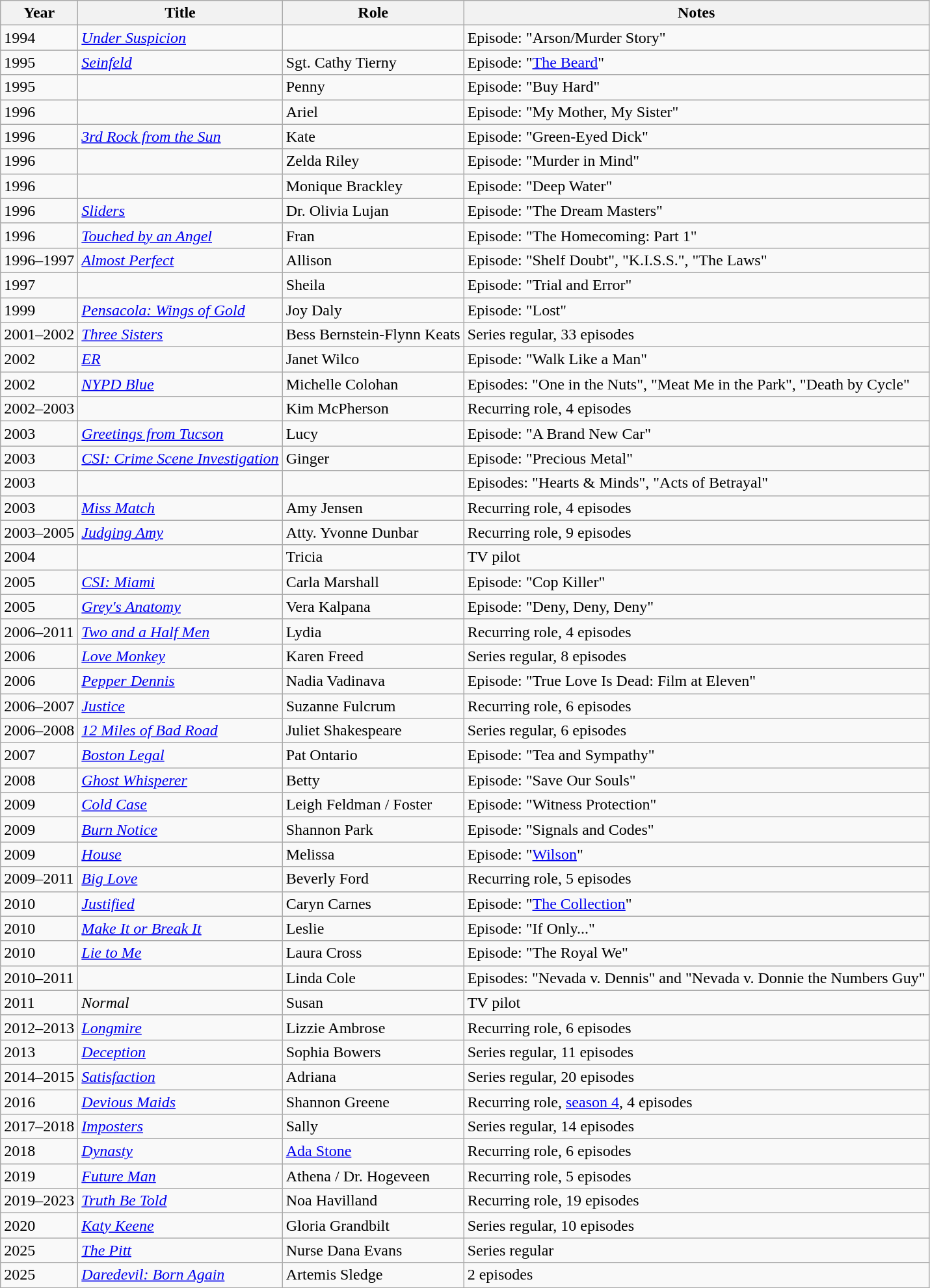<table class="wikitable sortable">
<tr>
<th>Year</th>
<th>Title</th>
<th>Role</th>
<th class="unsortable">Notes</th>
</tr>
<tr>
<td>1994</td>
<td><em><a href='#'>Under Suspicion</a></em></td>
<td></td>
<td>Episode: "Arson/Murder Story"</td>
</tr>
<tr>
<td>1995</td>
<td><em><a href='#'>Seinfeld</a></em></td>
<td>Sgt. Cathy Tierny</td>
<td>Episode: "<a href='#'>The Beard</a>"</td>
</tr>
<tr>
<td>1995</td>
<td><em></em></td>
<td>Penny</td>
<td>Episode: "Buy Hard"</td>
</tr>
<tr>
<td>1996</td>
<td><em></em></td>
<td>Ariel</td>
<td>Episode: "My Mother, My Sister"</td>
</tr>
<tr>
<td>1996</td>
<td><em><a href='#'>3rd Rock from the Sun</a></em></td>
<td>Kate</td>
<td>Episode: "Green-Eyed Dick"</td>
</tr>
<tr>
<td>1996</td>
<td><em></em></td>
<td>Zelda Riley</td>
<td>Episode: "Murder in Mind"</td>
</tr>
<tr>
<td>1996</td>
<td><em></em></td>
<td>Monique Brackley</td>
<td>Episode: "Deep Water"</td>
</tr>
<tr>
<td>1996</td>
<td><em><a href='#'>Sliders</a></em></td>
<td>Dr. Olivia Lujan</td>
<td>Episode: "The Dream Masters"</td>
</tr>
<tr>
<td>1996</td>
<td><em><a href='#'>Touched by an Angel</a></em></td>
<td>Fran</td>
<td>Episode: "The Homecoming: Part 1"</td>
</tr>
<tr>
<td>1996–1997</td>
<td><em><a href='#'>Almost Perfect</a></em></td>
<td>Allison</td>
<td>Episode: "Shelf Doubt", "K.I.S.S.", "The Laws"</td>
</tr>
<tr>
<td>1997</td>
<td><em></em></td>
<td>Sheila</td>
<td>Episode: "Trial and Error"</td>
</tr>
<tr>
<td>1999</td>
<td><em><a href='#'>Pensacola: Wings of Gold</a></em></td>
<td>Joy Daly</td>
<td>Episode: "Lost"</td>
</tr>
<tr>
<td>2001–2002</td>
<td><em><a href='#'>Three Sisters</a></em></td>
<td>Bess Bernstein-Flynn Keats</td>
<td>Series regular, 33 episodes</td>
</tr>
<tr>
<td>2002</td>
<td><em><a href='#'>ER</a></em></td>
<td>Janet Wilco</td>
<td>Episode: "Walk Like a Man"</td>
</tr>
<tr>
<td>2002</td>
<td><em><a href='#'>NYPD Blue</a></em></td>
<td>Michelle Colohan</td>
<td>Episodes: "One in the Nuts", "Meat Me in the Park", "Death by Cycle"</td>
</tr>
<tr>
<td>2002–2003</td>
<td><em></em></td>
<td>Kim McPherson</td>
<td>Recurring role, 4 episodes</td>
</tr>
<tr>
<td>2003</td>
<td><em><a href='#'>Greetings from Tucson</a></em></td>
<td>Lucy</td>
<td>Episode: "A Brand New Car"</td>
</tr>
<tr>
<td>2003</td>
<td><em><a href='#'>CSI: Crime Scene Investigation</a></em></td>
<td>Ginger</td>
<td>Episode: "Precious Metal"</td>
</tr>
<tr>
<td>2003</td>
<td><em></em></td>
<td></td>
<td>Episodes: "Hearts & Minds", "Acts of Betrayal"</td>
</tr>
<tr>
<td>2003</td>
<td><em><a href='#'>Miss Match</a></em></td>
<td>Amy Jensen</td>
<td>Recurring role, 4 episodes</td>
</tr>
<tr>
<td>2003–2005</td>
<td><em><a href='#'>Judging Amy</a></em></td>
<td>Atty. Yvonne Dunbar</td>
<td>Recurring role, 9 episodes</td>
</tr>
<tr>
<td>2004</td>
<td><em></em></td>
<td>Tricia</td>
<td>TV pilot</td>
</tr>
<tr>
<td>2005</td>
<td><em><a href='#'>CSI: Miami</a></em></td>
<td>Carla Marshall</td>
<td>Episode: "Cop Killer"</td>
</tr>
<tr>
<td>2005</td>
<td><em><a href='#'>Grey's Anatomy</a></em></td>
<td>Vera Kalpana</td>
<td>Episode: "Deny, Deny, Deny"</td>
</tr>
<tr>
<td>2006–2011</td>
<td><em><a href='#'>Two and a Half Men</a></em></td>
<td>Lydia</td>
<td>Recurring role, 4 episodes</td>
</tr>
<tr>
<td>2006</td>
<td><em><a href='#'>Love Monkey</a></em></td>
<td>Karen Freed</td>
<td>Series regular, 8 episodes</td>
</tr>
<tr>
<td>2006</td>
<td><em><a href='#'>Pepper Dennis</a></em></td>
<td>Nadia Vadinava</td>
<td>Episode: "True Love Is Dead: Film at Eleven"</td>
</tr>
<tr>
<td>2006–2007</td>
<td><em><a href='#'>Justice</a></em></td>
<td>Suzanne Fulcrum</td>
<td>Recurring role, 6 episodes</td>
</tr>
<tr>
<td>2006–2008</td>
<td><em><a href='#'>12 Miles of Bad Road</a></em></td>
<td>Juliet Shakespeare</td>
<td>Series regular, 6 episodes</td>
</tr>
<tr>
<td>2007</td>
<td><em><a href='#'>Boston Legal</a></em></td>
<td>Pat Ontario</td>
<td>Episode: "Tea and Sympathy"</td>
</tr>
<tr>
<td>2008</td>
<td><em><a href='#'>Ghost Whisperer</a></em></td>
<td>Betty</td>
<td>Episode: "Save Our Souls"</td>
</tr>
<tr>
<td>2009</td>
<td><em><a href='#'>Cold Case</a></em></td>
<td>Leigh Feldman / Foster</td>
<td>Episode: "Witness Protection"</td>
</tr>
<tr>
<td>2009</td>
<td><em><a href='#'>Burn Notice</a></em></td>
<td>Shannon Park</td>
<td>Episode: "Signals and Codes"</td>
</tr>
<tr>
<td>2009</td>
<td><em><a href='#'>House</a></em></td>
<td>Melissa</td>
<td>Episode: "<a href='#'>Wilson</a>"</td>
</tr>
<tr>
<td>2009–2011</td>
<td><em><a href='#'>Big Love</a></em></td>
<td>Beverly Ford</td>
<td>Recurring role, 5 episodes</td>
</tr>
<tr>
<td>2010</td>
<td><em><a href='#'>Justified</a></em></td>
<td>Caryn Carnes</td>
<td>Episode: "<a href='#'>The Collection</a>"</td>
</tr>
<tr>
<td>2010</td>
<td><em><a href='#'>Make It or Break It</a></em></td>
<td>Leslie</td>
<td>Episode: "If Only..."</td>
</tr>
<tr>
<td>2010</td>
<td><em><a href='#'>Lie to Me</a></em></td>
<td>Laura Cross</td>
<td>Episode: "The Royal We"</td>
</tr>
<tr>
<td>2010–2011</td>
<td><em></em></td>
<td>Linda Cole</td>
<td>Episodes: "Nevada v. Dennis" and "Nevada v. Donnie the Numbers Guy"</td>
</tr>
<tr>
<td>2011</td>
<td><em>Normal</em></td>
<td>Susan</td>
<td>TV pilot</td>
</tr>
<tr>
<td>2012–2013</td>
<td><em><a href='#'>Longmire</a></em></td>
<td>Lizzie Ambrose</td>
<td>Recurring role, 6 episodes</td>
</tr>
<tr>
<td>2013</td>
<td><em><a href='#'>Deception</a></em></td>
<td>Sophia Bowers</td>
<td>Series regular, 11 episodes</td>
</tr>
<tr>
<td>2014–2015</td>
<td><em><a href='#'>Satisfaction</a></em></td>
<td>Adriana</td>
<td>Series regular, 20 episodes</td>
</tr>
<tr>
<td>2016</td>
<td><em><a href='#'>Devious Maids</a></em></td>
<td>Shannon Greene</td>
<td>Recurring role, <a href='#'>season 4</a>, 4 episodes</td>
</tr>
<tr>
<td>2017–2018</td>
<td><em><a href='#'>Imposters</a></em></td>
<td>Sally</td>
<td>Series regular, 14 episodes</td>
</tr>
<tr>
<td>2018</td>
<td><em><a href='#'>Dynasty</a></em></td>
<td><a href='#'>Ada Stone</a></td>
<td>Recurring role, 6 episodes</td>
</tr>
<tr>
<td>2019</td>
<td><em><a href='#'>Future Man</a></em></td>
<td>Athena / Dr. Hogeveen</td>
<td>Recurring role, 5 episodes</td>
</tr>
<tr>
<td>2019–2023</td>
<td><em><a href='#'>Truth Be Told</a></em></td>
<td>Noa Havilland</td>
<td>Recurring role, 19 episodes</td>
</tr>
<tr>
<td>2020</td>
<td><em><a href='#'>Katy Keene</a></em></td>
<td>Gloria Grandbilt</td>
<td>Series regular, 10 episodes</td>
</tr>
<tr>
<td>2025</td>
<td><em><a href='#'>The Pitt</a></em></td>
<td>Nurse Dana Evans</td>
<td>Series regular</td>
</tr>
<tr>
<td>2025</td>
<td><em><a href='#'>Daredevil: Born Again</a></em></td>
<td>Artemis Sledge</td>
<td>2 episodes</td>
</tr>
</table>
